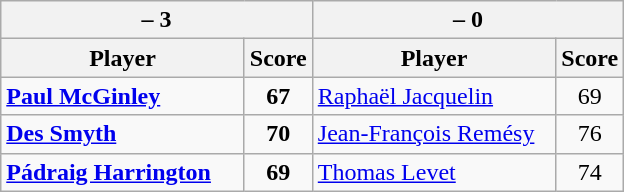<table class=wikitable>
<tr>
<th colspan=2> – 3</th>
<th colspan=2> – 0</th>
</tr>
<tr>
<th width=155>Player</th>
<th>Score</th>
<th width=155>Player</th>
<th>Score</th>
</tr>
<tr>
<td><strong><a href='#'>Paul McGinley</a></strong></td>
<td align=center><strong>67</strong></td>
<td><a href='#'>Raphaël Jacquelin</a></td>
<td align=center>69</td>
</tr>
<tr>
<td><strong><a href='#'>Des Smyth</a></strong></td>
<td align=center><strong>70</strong></td>
<td><a href='#'>Jean-François Remésy</a></td>
<td align=center>76</td>
</tr>
<tr>
<td><strong><a href='#'>Pádraig Harrington</a></strong></td>
<td align=center><strong>69</strong></td>
<td><a href='#'>Thomas Levet</a></td>
<td align=center>74</td>
</tr>
</table>
